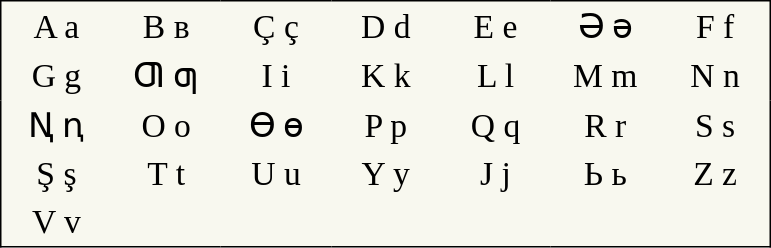<table style="font-size:1.4em; border-color:#000; border-width:1px; border-style:solid; border-collapse:collapse; background:#f8f8ef;">
<tr style="text-align:center;">
<td style="width:3em; padding: 3px;">A a</td>
<td style="width:3em; padding: 3px;">В в</td>
<td style="width:3em; padding: 3px;">Ç ç</td>
<td style="width:3em; padding: 3px;">D d</td>
<td style="width:3em; padding: 3px;">E e</td>
<td style="width:3em; padding: 3px;">Ə ə</td>
<td style="width:3em; padding: 3px;">F f</td>
</tr>
<tr style="text-align:center;">
<td style="width:3em; padding: 3px;">G g</td>
<td style="width:3em; padding: 3px;">Ƣ ƣ</td>
<td style="width:3em; padding: 3px;">I i</td>
<td style="width:3em; padding: 3px;">K k</td>
<td style="width:3em; padding: 3px;">L l</td>
<td style="width:3em; padding: 3px;">M m</td>
<td style="width:3em; padding: 3px;">N n</td>
</tr>
<tr style="text-align:center;">
<td style="width:3em; padding: 3px;">Ꞑ ꞑ</td>
<td style="width:3em; padding: 3px;">O o</td>
<td style="width:3em; padding: 3px;">Ɵ ɵ</td>
<td style="width:3em; padding: 3px;">P p</td>
<td style="width:3em; padding: 3px;">Q q</td>
<td style="width:3em; padding: 3px;">R r</td>
<td style="width:3em; padding: 3px;">S s</td>
</tr>
<tr style="text-align:center;">
<td style="width:3em; padding: 3px;">Ş ş</td>
<td style="width:3em; padding: 3px;">T t</td>
<td style="width:3em; padding: 3px;">U u</td>
<td style="width:3em; padding: 3px;">Y y</td>
<td style="width:3em; padding: 3px;">J j</td>
<td style="width:3em; padding: 3px;">Ь ь</td>
<td style="width:3em; padding: 3px;">Z z</td>
</tr>
<tr style="text-align:center;">
<td style="width:3em; padding: 3px;">V v</td>
<td></td>
<td></td>
<td></td>
<td></td>
<td></td>
<td></td>
</tr>
</table>
